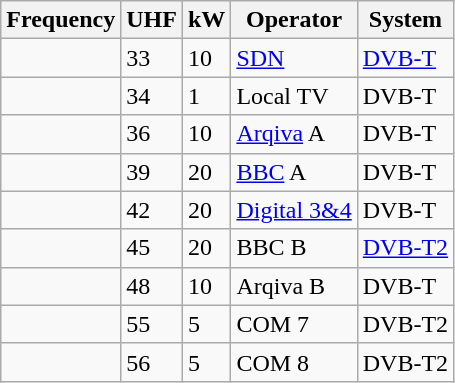<table class="wikitable sortable">
<tr>
<th>Frequency</th>
<th>UHF</th>
<th>kW</th>
<th>Operator</th>
<th>System</th>
</tr>
<tr>
<td></td>
<td>33</td>
<td>10</td>
<td><a href='#'>SDN</a></td>
<td><a href='#'>DVB-T</a></td>
</tr>
<tr>
<td></td>
<td>34</td>
<td>1</td>
<td>Local TV</td>
<td>DVB-T</td>
</tr>
<tr>
<td></td>
<td>36</td>
<td>10</td>
<td><a href='#'>Arqiva</a> A</td>
<td>DVB-T</td>
</tr>
<tr>
<td></td>
<td>39</td>
<td>20</td>
<td><a href='#'>BBC</a> A</td>
<td>DVB-T</td>
</tr>
<tr>
<td></td>
<td>42</td>
<td>20</td>
<td><a href='#'>Digital 3&4</a></td>
<td>DVB-T</td>
</tr>
<tr>
<td></td>
<td>45</td>
<td>20</td>
<td>BBC B</td>
<td><a href='#'>DVB-T2</a></td>
</tr>
<tr>
<td></td>
<td>48</td>
<td>10</td>
<td>Arqiva B</td>
<td>DVB-T</td>
</tr>
<tr>
<td></td>
<td>55</td>
<td>5</td>
<td>COM 7</td>
<td>DVB-T2</td>
</tr>
<tr>
<td></td>
<td>56</td>
<td>5</td>
<td>COM 8</td>
<td>DVB-T2</td>
</tr>
</table>
